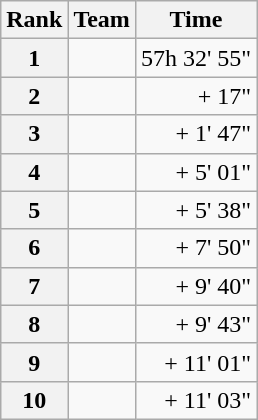<table class="wikitable">
<tr>
<th scope="col">Rank</th>
<th scope="col">Team</th>
<th scope="col">Time</th>
</tr>
<tr>
<th scope="row">1</th>
<td> </td>
<td align="right">57h 32' 55"</td>
</tr>
<tr>
<th scope="row">2</th>
<td> </td>
<td align="right">+ 17"</td>
</tr>
<tr>
<th scope="row">3</th>
<td> </td>
<td align="right">+ 1' 47"</td>
</tr>
<tr>
<th scope="row">4</th>
<td> </td>
<td align="right">+ 5' 01"</td>
</tr>
<tr>
<th scope="row">5</th>
<td> </td>
<td align="right">+ 5' 38"</td>
</tr>
<tr>
<th scope="row">6</th>
<td> </td>
<td align="right">+ 7' 50"</td>
</tr>
<tr>
<th scope="row">7</th>
<td> </td>
<td align="right">+ 9' 40"</td>
</tr>
<tr>
<th scope="row">8</th>
<td> </td>
<td align="right">+ 9' 43"</td>
</tr>
<tr>
<th scope="row">9</th>
<td> </td>
<td align="right">+ 11' 01"</td>
</tr>
<tr>
<th scope="row">10</th>
<td> </td>
<td align="right">+ 11' 03"</td>
</tr>
</table>
